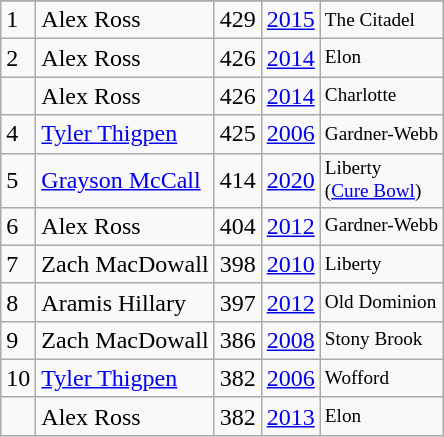<table class="wikitable">
<tr>
</tr>
<tr>
<td>1</td>
<td>Alex Ross</td>
<td><abbr>429</abbr></td>
<td><a href='#'>2015</a></td>
<td style="font-size:80%;">The Citadel</td>
</tr>
<tr>
<td>2</td>
<td>Alex Ross</td>
<td><abbr>426</abbr></td>
<td><a href='#'>2014</a></td>
<td style="font-size:80%;">Elon</td>
</tr>
<tr>
<td></td>
<td>Alex Ross</td>
<td><abbr>426</abbr></td>
<td><a href='#'>2014</a></td>
<td style="font-size:80%;">Charlotte</td>
</tr>
<tr>
<td>4</td>
<td><a href='#'>Tyler Thigpen</a></td>
<td><abbr>425</abbr></td>
<td><a href='#'>2006</a></td>
<td style="font-size:80%;">Gardner-Webb</td>
</tr>
<tr>
<td>5</td>
<td><a href='#'>Grayson McCall</a></td>
<td><abbr>414</abbr></td>
<td><a href='#'>2020</a></td>
<td style="font-size:80%;">Liberty<br>(<a href='#'>Cure Bowl</a>)</td>
</tr>
<tr>
<td>6</td>
<td>Alex Ross</td>
<td><abbr>404</abbr></td>
<td><a href='#'>2012</a></td>
<td style="font-size:80%;">Gardner-Webb</td>
</tr>
<tr>
<td>7</td>
<td>Zach MacDowall</td>
<td><abbr>398</abbr></td>
<td><a href='#'>2010</a></td>
<td style="font-size:80%;">Liberty</td>
</tr>
<tr>
<td>8</td>
<td>Aramis Hillary</td>
<td><abbr>397</abbr></td>
<td><a href='#'>2012</a></td>
<td style="font-size:80%;">Old Dominion</td>
</tr>
<tr>
<td>9</td>
<td>Zach MacDowall</td>
<td><abbr>386</abbr></td>
<td><a href='#'>2008</a></td>
<td style="font-size:80%;">Stony Brook</td>
</tr>
<tr>
<td>10</td>
<td><a href='#'>Tyler Thigpen</a></td>
<td><abbr>382</abbr></td>
<td><a href='#'>2006</a></td>
<td style="font-size:80%;">Wofford</td>
</tr>
<tr>
<td></td>
<td>Alex Ross</td>
<td><abbr>382</abbr></td>
<td><a href='#'>2013</a></td>
<td style="font-size:80%;">Elon</td>
</tr>
</table>
